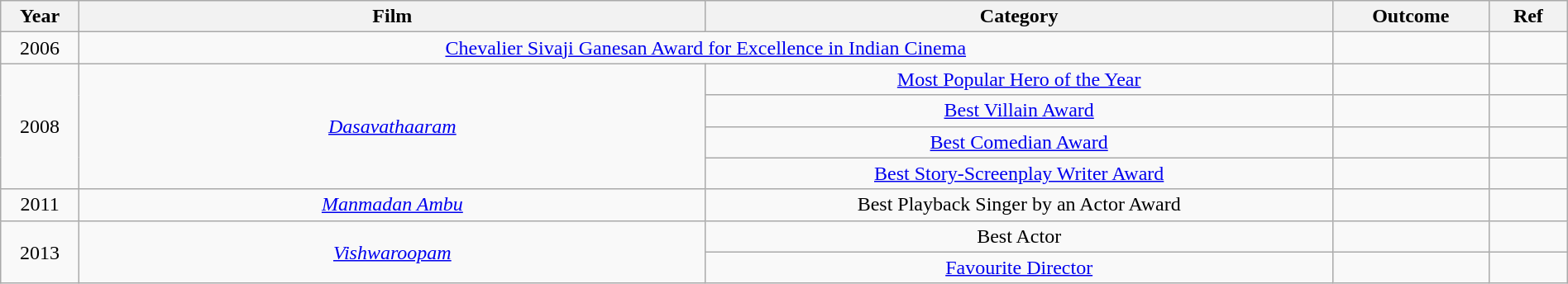<table class="wikitable" style="width:100%;">
<tr>
<th width=5%>Year</th>
<th style="width:40%;">Film</th>
<th style="width:40%;">Category</th>
<th style="width:10%;">Outcome</th>
<th style="width:5%;">Ref</th>
</tr>
<tr>
<td style="text-align:center;">2006</td>
<td colspan="2" style="text-align:center;"><a href='#'>Chevalier Sivaji Ganesan Award for Excellence in Indian Cinema</a></td>
<td></td>
<td></td>
</tr>
<tr>
<td style="text-align:center;" rowspan="4">2008</td>
<td style="text-align:center;" rowspan="4"><em><a href='#'>Dasavathaaram</a></em></td>
<td style="text-align:center;"><a href='#'>Most Popular Hero of the Year</a></td>
<td></td>
<td></td>
</tr>
<tr>
<td style="text-align:center;"><a href='#'>Best Villain Award</a></td>
<td></td>
<td></td>
</tr>
<tr>
<td style="text-align:center;"><a href='#'>Best Comedian Award</a></td>
<td></td>
<td></td>
</tr>
<tr>
<td style="text-align:center;"><a href='#'>Best Story-Screenplay Writer Award</a></td>
<td></td>
<td></td>
</tr>
<tr>
<td style="text-align:center;" rowspan="1">2011</td>
<td style="text-align:center;" rowspan="1"><em><a href='#'>Manmadan Ambu</a></em></td>
<td style="text-align:center;">Best Playback Singer by an Actor Award</td>
<td></td>
<td></td>
</tr>
<tr>
<td style="text-align:center;" rowspan="2">2013</td>
<td style="text-align:center;" rowspan="2"><em><a href='#'>Vishwaroopam</a></em></td>
<td style="text-align:center;">Best Actor</td>
<td></td>
<td></td>
</tr>
<tr>
<td style="text-align:center;"><a href='#'>Favourite Director</a></td>
<td></td>
<td></td>
</tr>
</table>
